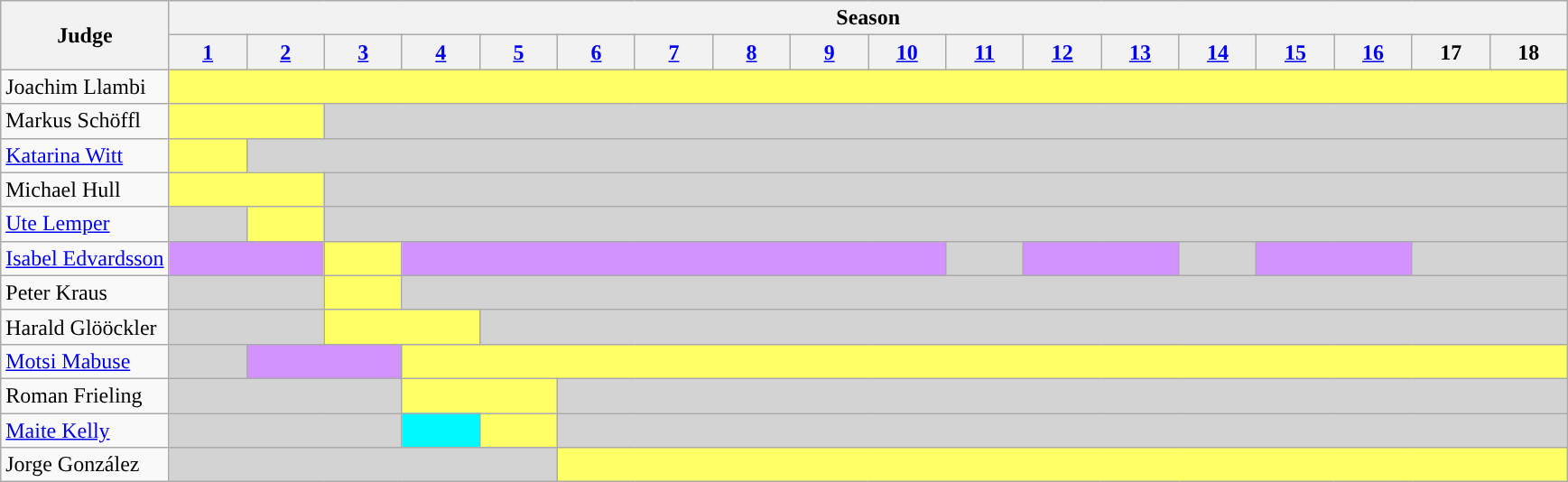<table class="wikitable" style="margin:left;">
<tr>
<th rowspan="2">Judge</th>
<th colspan="18">Season</th>
</tr>
<tr>
<th width="50"><a href='#'>1</a></th>
<th width="50"><a href='#'>2</a></th>
<th width="50"><a href='#'>3</a></th>
<th width="50"><a href='#'>4</a></th>
<th width="50"><a href='#'>5</a></th>
<th width="50"><a href='#'>6</a></th>
<th width="50"><a href='#'>7</a></th>
<th width="50"><a href='#'>8</a></th>
<th width="50"><a href='#'>9</a></th>
<th width="50"><a href='#'>10</a></th>
<th width="50"><a href='#'>11</a></th>
<th width="50"><a href='#'>12</a></th>
<th width="50"><a href='#'>13</a></th>
<th width="50"><a href='#'>14</a></th>
<th width="50"><a href='#'>15</a></th>
<th width="50"><a href='#'>16</a></th>
<th width="50">17</th>
<th width="50">18</th>
</tr>
<tr>
<td>Joachim Llambi</td>
<td colspan="18" style="background:#FF6"></td>
</tr>
<tr>
<td>Markus Schöffl</td>
<td colspan="2" style="background:#FF6"></td>
<td colspan="16" style="background:lightgrey"></td>
</tr>
<tr>
<td><a href='#'>Katarina Witt</a></td>
<td style="background:#FF6"></td>
<td colspan="17" style="background:lightgrey"></td>
</tr>
<tr>
<td>Michael Hull</td>
<td colspan="2" style="background:#FF6"></td>
<td colspan="16" style="background:lightgrey"></td>
</tr>
<tr>
<td><a href='#'>Ute Lemper</a></td>
<td style="background:lightgrey"></td>
<td style="background:#FF6"></td>
<td colspan="16" style="background:lightgrey"></td>
</tr>
<tr>
<td><a href='#'>Isabel Edvardsson</a></td>
<td colspan="2" style="background:#d293ff"></td>
<td style="background:#FF6"></td>
<td colspan="7" style="background:#d293ff"></td>
<td style="background:lightgrey"></td>
<td colspan="2" style="background:#d293ff"></td>
<td style="background:lightgrey"></td>
<td colspan="2" style="background:#d293ff"></td>
<td colspan="2" style="background:lightgrey"></td>
</tr>
<tr>
<td>Peter Kraus</td>
<td colspan="2" style="background:lightgrey"></td>
<td style="background:#FF6"></td>
<td colspan="15" style="background:lightgrey"></td>
</tr>
<tr>
<td>Harald Glööckler</td>
<td colspan="2" style="background:lightgrey"></td>
<td colspan="2" style="background:#FF6"></td>
<td colspan="14" style="background:lightgrey"></td>
</tr>
<tr>
<td><a href='#'>Motsi Mabuse</a></td>
<td style="background:lightgrey"></td>
<td colspan="2" style="background:#d293ff"></td>
<td colspan="15" style="background:#FF6"></td>
</tr>
<tr>
<td>Roman Frieling</td>
<td colspan="3" style="background:lightgrey"></td>
<td colspan="2" style="background:#FF6"></td>
<td colspan="13" style="background:lightgrey"></td>
</tr>
<tr>
<td><a href='#'>Maite Kelly</a></td>
<td colspan="3" style="background:lightgrey"></td>
<td style="background:#00f9ff"></td>
<td style="background:#FF6"></td>
<td colspan="13" style="background:lightgrey"></td>
</tr>
<tr>
<td>Jorge González</td>
<td colspan="5" style="background:lightgrey"></td>
<td colspan="13" style="background:#FF6"></td>
</tr>
</table>
